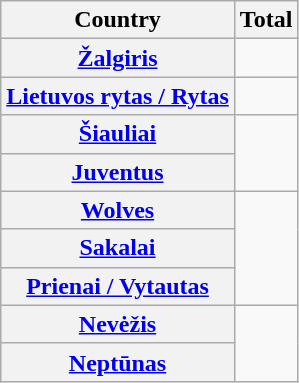<table class="sortable wikitable plainrowheaders">
<tr>
<th scope="col">Country</th>
<th scope="col">Total</th>
</tr>
<tr>
<th scope="row"><a href='#'>Žalgiris</a></th>
<td align="center"></td>
</tr>
<tr>
<th scope="row"><a href='#'>Lietuvos rytas / Rytas</a></th>
<td align="center"></td>
</tr>
<tr>
<th scope="row"><a href='#'>Šiauliai</a></th>
<td rowspan=2 align="center"></td>
</tr>
<tr>
<th scope="row"><a href='#'>Juventus</a></th>
</tr>
<tr>
<th scope="row"><a href='#'>Wolves</a></th>
<td rowspan=3 align="center"></td>
</tr>
<tr>
<th scope="row"><a href='#'>Sakalai</a></th>
</tr>
<tr>
<th scope="row"><a href='#'>Prienai / Vytautas</a></th>
</tr>
<tr>
<th scope="row"><a href='#'>Nevėžis</a></th>
<td rowspan=2 align="center"></td>
</tr>
<tr>
<th scope="row"><a href='#'>Neptūnas</a></th>
</tr>
</table>
